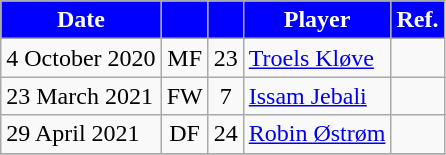<table class="wikitable plainrowheaders sortable">
<tr>
<th style="background:#0000ff; color:white;"><strong>Date</strong></th>
<th style="background:#0000ff; color:white;"></th>
<th style="background:#0000ff; color:white;"></th>
<th style="background:#0000ff; color:white;" scope="col"><strong> Player</strong></th>
<th style="background:#0000ff; color:white;"><strong>Ref.</strong></th>
</tr>
<tr>
<td>4 October 2020</td>
<td style="text-align:center;">MF</td>
<td style="text-align:center;">23</td>
<td> <a href='#'>Troels Kløve</a></td>
<td></td>
</tr>
<tr>
<td>23 March 2021</td>
<td style="text-align:center;">FW</td>
<td style="text-align:center;">7</td>
<td> <a href='#'>Issam Jebali</a></td>
<td></td>
</tr>
<tr>
<td>29 April 2021</td>
<td style="text-align:center;">DF</td>
<td style="text-align:center;">24</td>
<td> <a href='#'>Robin Østrøm</a></td>
<td></td>
</tr>
<tr>
</tr>
</table>
